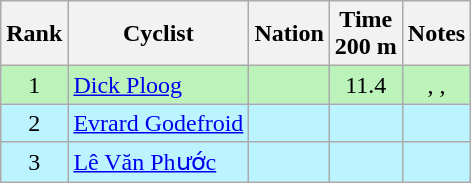<table class="wikitable sortable" style="text-align:center">
<tr>
<th>Rank</th>
<th>Cyclist</th>
<th>Nation</th>
<th>Time<br>200 m</th>
<th>Notes</th>
</tr>
<tr bgcolor=bbf3bb>
<td>1</td>
<td align=left><a href='#'>Dick Ploog</a></td>
<td align=left></td>
<td>11.4</td>
<td>, , </td>
</tr>
<tr bgcolor=bbf3ff>
<td>2</td>
<td align=left><a href='#'>Evrard Godefroid</a></td>
<td align=left></td>
<td></td>
<td></td>
</tr>
<tr bgcolor=bbf3ff>
<td>3</td>
<td align=left><a href='#'>Lê Văn Phước</a></td>
<td align=left></td>
<td></td>
<td></td>
</tr>
</table>
